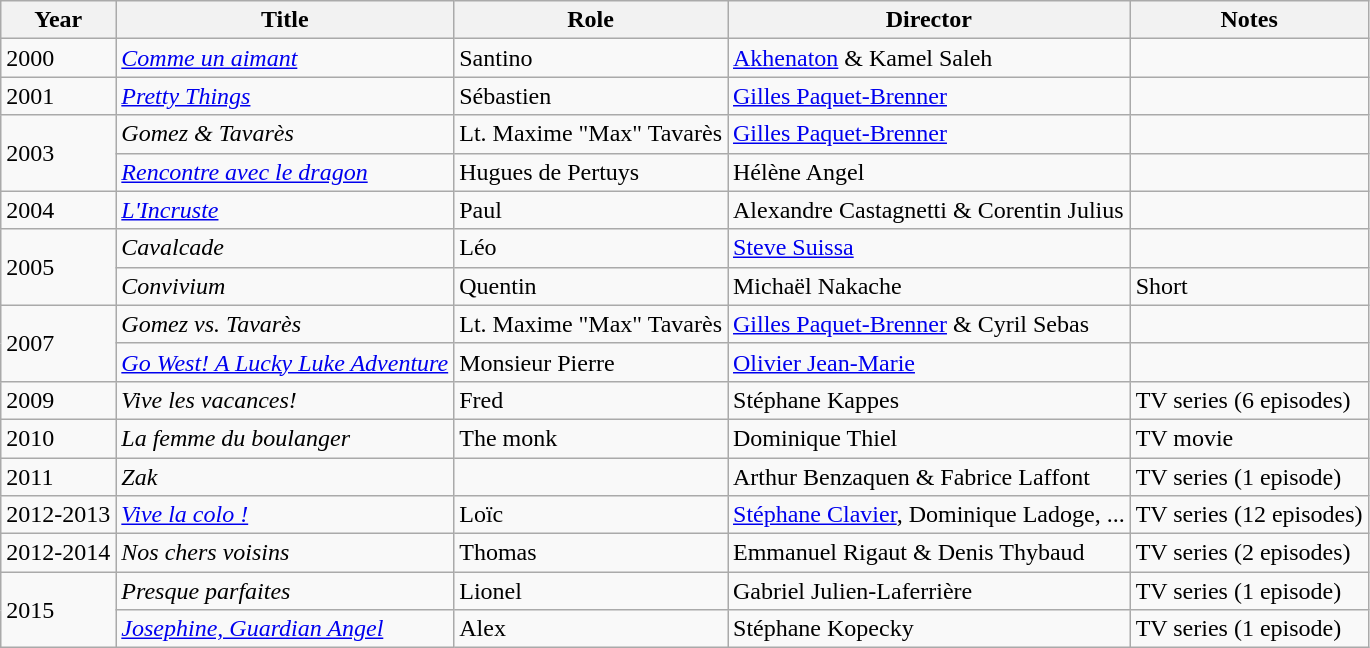<table class="wikitable sortable">
<tr>
<th>Year</th>
<th>Title</th>
<th>Role</th>
<th>Director</th>
<th class="unsortable">Notes</th>
</tr>
<tr>
<td>2000</td>
<td><em><a href='#'>Comme un aimant</a></em></td>
<td>Santino</td>
<td><a href='#'>Akhenaton</a> & Kamel Saleh</td>
<td></td>
</tr>
<tr>
<td>2001</td>
<td><em><a href='#'>Pretty Things</a></em></td>
<td>Sébastien</td>
<td><a href='#'>Gilles Paquet-Brenner</a></td>
<td></td>
</tr>
<tr>
<td rowspan=2>2003</td>
<td><em>Gomez & Tavarès</em></td>
<td>Lt. Maxime "Max" Tavarès</td>
<td><a href='#'>Gilles Paquet-Brenner</a></td>
<td></td>
</tr>
<tr>
<td><em><a href='#'>Rencontre avec le dragon</a></em></td>
<td>Hugues de Pertuys</td>
<td>Hélène Angel</td>
<td></td>
</tr>
<tr>
<td>2004</td>
<td><em><a href='#'>L'Incruste</a></em></td>
<td>Paul</td>
<td>Alexandre Castagnetti & Corentin Julius</td>
<td></td>
</tr>
<tr>
<td rowspan=2>2005</td>
<td><em>Cavalcade</em></td>
<td>Léo</td>
<td><a href='#'>Steve Suissa</a></td>
<td></td>
</tr>
<tr>
<td><em>Convivium</em></td>
<td>Quentin</td>
<td>Michaël Nakache</td>
<td>Short</td>
</tr>
<tr>
<td rowspan=2>2007</td>
<td><em>Gomez vs. Tavarès</em></td>
<td>Lt. Maxime "Max" Tavarès</td>
<td><a href='#'>Gilles Paquet-Brenner</a> & Cyril Sebas</td>
<td></td>
</tr>
<tr>
<td><em><a href='#'>Go West! A Lucky Luke Adventure</a></em></td>
<td>Monsieur Pierre</td>
<td><a href='#'>Olivier Jean-Marie</a></td>
<td></td>
</tr>
<tr>
<td>2009</td>
<td><em>Vive les vacances!</em></td>
<td>Fred</td>
<td>Stéphane Kappes</td>
<td>TV series (6 episodes)</td>
</tr>
<tr>
<td>2010</td>
<td><em>La femme du boulanger</em></td>
<td>The monk</td>
<td>Dominique Thiel</td>
<td>TV movie</td>
</tr>
<tr>
<td>2011</td>
<td><em>Zak</em></td>
<td></td>
<td>Arthur Benzaquen & Fabrice Laffont</td>
<td>TV series (1 episode)</td>
</tr>
<tr>
<td>2012-2013</td>
<td><em><a href='#'>Vive la colo !</a></em></td>
<td>Loïc</td>
<td><a href='#'>Stéphane Clavier</a>, Dominique Ladoge, ...</td>
<td>TV series (12 episodes)</td>
</tr>
<tr>
<td>2012-2014</td>
<td><em>Nos chers voisins</em></td>
<td>Thomas</td>
<td>Emmanuel Rigaut & Denis Thybaud</td>
<td>TV series (2 episodes)</td>
</tr>
<tr>
<td rowspan=2>2015</td>
<td><em>Presque parfaites</em></td>
<td>Lionel</td>
<td>Gabriel Julien-Laferrière</td>
<td>TV series (1 episode)</td>
</tr>
<tr>
<td><em><a href='#'>Josephine, Guardian Angel</a></em></td>
<td>Alex</td>
<td>Stéphane Kopecky</td>
<td>TV series (1 episode)</td>
</tr>
</table>
